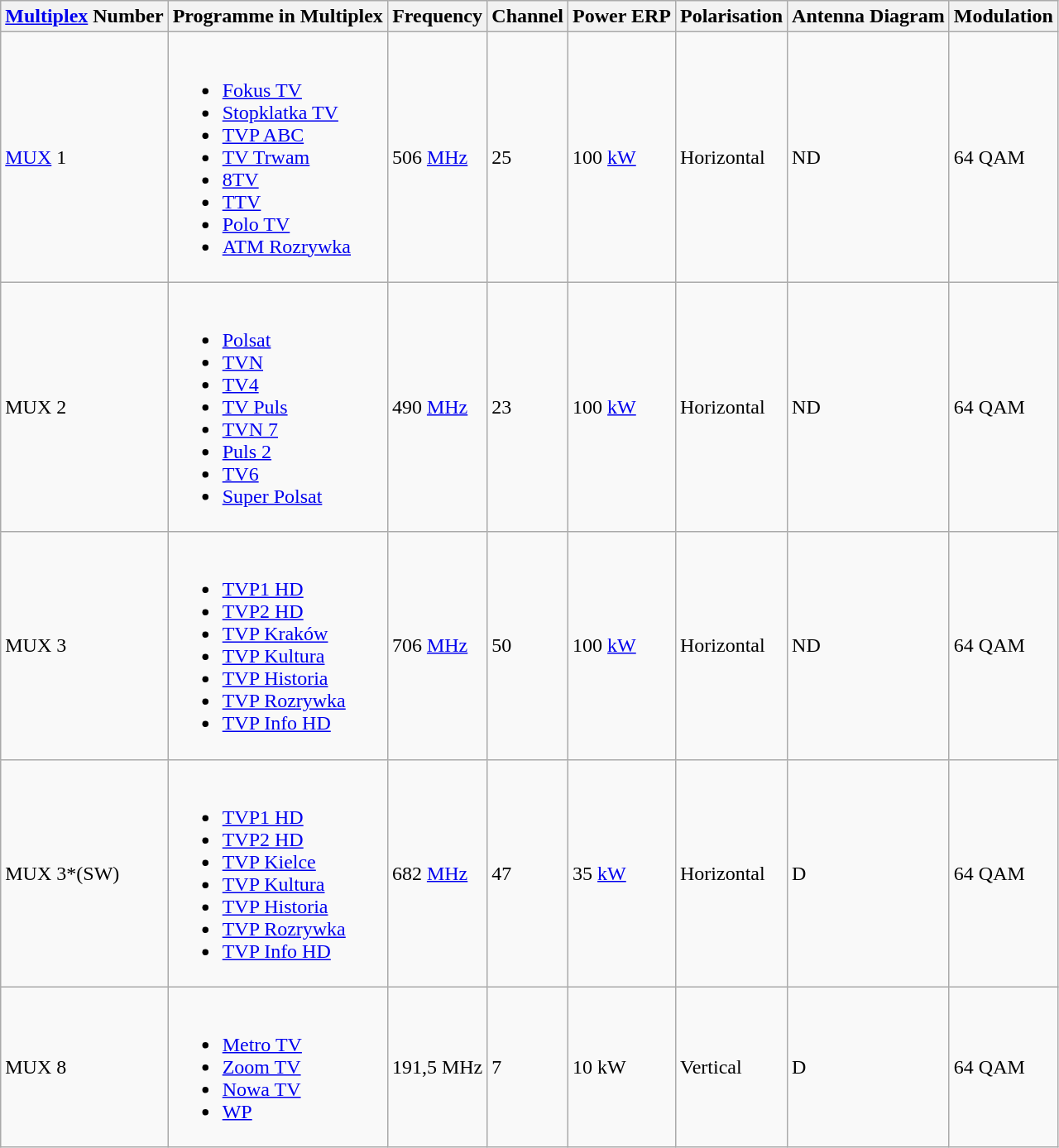<table class="wikitable">
<tr>
<th><a href='#'>Multiplex</a> Number</th>
<th>Programme in Multiplex</th>
<th>Frequency</th>
<th>Channel</th>
<th>Power ERP</th>
<th>Polarisation</th>
<th>Antenna Diagram</th>
<th>Modulation</th>
</tr>
<tr>
<td><a href='#'>MUX</a> 1</td>
<td><br><ul><li><a href='#'>Fokus TV</a></li><li><a href='#'>Stopklatka TV</a></li><li><a href='#'>TVP ABC</a></li><li><a href='#'>TV Trwam</a></li><li><a href='#'>8TV</a></li><li><a href='#'>TTV</a></li><li><a href='#'>Polo TV</a></li><li><a href='#'>ATM Rozrywka</a></li></ul></td>
<td>506 <a href='#'>MHz</a></td>
<td>25</td>
<td>100 <a href='#'>kW</a></td>
<td>Horizontal</td>
<td>ND</td>
<td>64 QAM</td>
</tr>
<tr>
<td>MUX 2</td>
<td><br><ul><li><a href='#'>Polsat</a></li><li><a href='#'>TVN</a></li><li><a href='#'>TV4</a></li><li><a href='#'>TV Puls</a></li><li><a href='#'>TVN 7</a></li><li><a href='#'>Puls 2</a></li><li><a href='#'>TV6</a></li><li><a href='#'>Super Polsat</a></li></ul></td>
<td>490 <a href='#'>MHz</a></td>
<td>23</td>
<td>100 <a href='#'>kW</a></td>
<td>Horizontal</td>
<td>ND</td>
<td>64 QAM</td>
</tr>
<tr>
<td>MUX 3</td>
<td><br><ul><li><a href='#'>TVP1 HD</a></li><li><a href='#'>TVP2 HD</a></li><li><a href='#'>TVP Kraków</a></li><li><a href='#'>TVP Kultura</a></li><li><a href='#'>TVP Historia</a></li><li><a href='#'>TVP Rozrywka</a></li><li><a href='#'>TVP Info HD</a></li></ul></td>
<td>706 <a href='#'>MHz</a></td>
<td>50</td>
<td>100 <a href='#'>kW</a></td>
<td>Horizontal</td>
<td>ND</td>
<td>64 QAM</td>
</tr>
<tr>
<td>MUX 3*(SW)</td>
<td><br><ul><li><a href='#'>TVP1 HD</a></li><li><a href='#'>TVP2 HD</a></li><li><a href='#'>TVP Kielce</a></li><li><a href='#'>TVP Kultura</a></li><li><a href='#'>TVP Historia</a></li><li><a href='#'>TVP Rozrywka</a></li><li><a href='#'>TVP Info HD</a></li></ul></td>
<td>682 <a href='#'>MHz</a></td>
<td>47</td>
<td>35 <a href='#'>kW</a></td>
<td>Horizontal</td>
<td>D</td>
<td>64 QAM</td>
</tr>
<tr>
<td>MUX 8</td>
<td><br><ul><li><a href='#'>Metro TV</a></li><li><a href='#'>Zoom TV</a></li><li><a href='#'>Nowa TV</a></li><li><a href='#'>WP</a></li></ul></td>
<td>191,5 MHz</td>
<td>7</td>
<td>10 kW</td>
<td>Vertical</td>
<td>D</td>
<td>64 QAM</td>
</tr>
</table>
